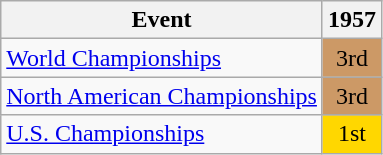<table class="wikitable">
<tr>
<th>Event</th>
<th>1957</th>
</tr>
<tr>
<td><a href='#'>World Championships</a></td>
<td align="center" bgcolor="cc9966">3rd</td>
</tr>
<tr>
<td><a href='#'>North American Championships</a></td>
<td align="center" bgcolor="cc9966">3rd</td>
</tr>
<tr>
<td><a href='#'>U.S. Championships</a></td>
<td align="center" bgcolor="gold">1st</td>
</tr>
</table>
